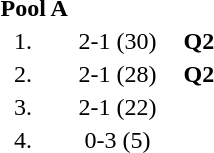<table style="text-align:center">
<tr>
<td colspan=4 align=left><strong>Pool A</strong></td>
</tr>
<tr>
<td width=30>1.</td>
<td align=left></td>
<td width=80>2-1 (30)</td>
<td><strong>Q2</strong></td>
</tr>
<tr>
<td>2.</td>
<td align=left></td>
<td>2-1 (28)</td>
<td><strong>Q2</strong></td>
</tr>
<tr>
<td>3.</td>
<td align=left></td>
<td>2-1 (22)</td>
<td></td>
</tr>
<tr>
<td>4.</td>
<td align=left></td>
<td>0-3 (5)</td>
<td></td>
</tr>
</table>
